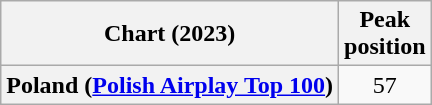<table class="wikitable plainrowheaders" style="text-align:center">
<tr>
<th scope="col">Chart (2023)</th>
<th scope="col">Peak<br>position</th>
</tr>
<tr>
<th scope="row">Poland (<a href='#'>Polish Airplay Top 100</a>)</th>
<td>57</td>
</tr>
</table>
